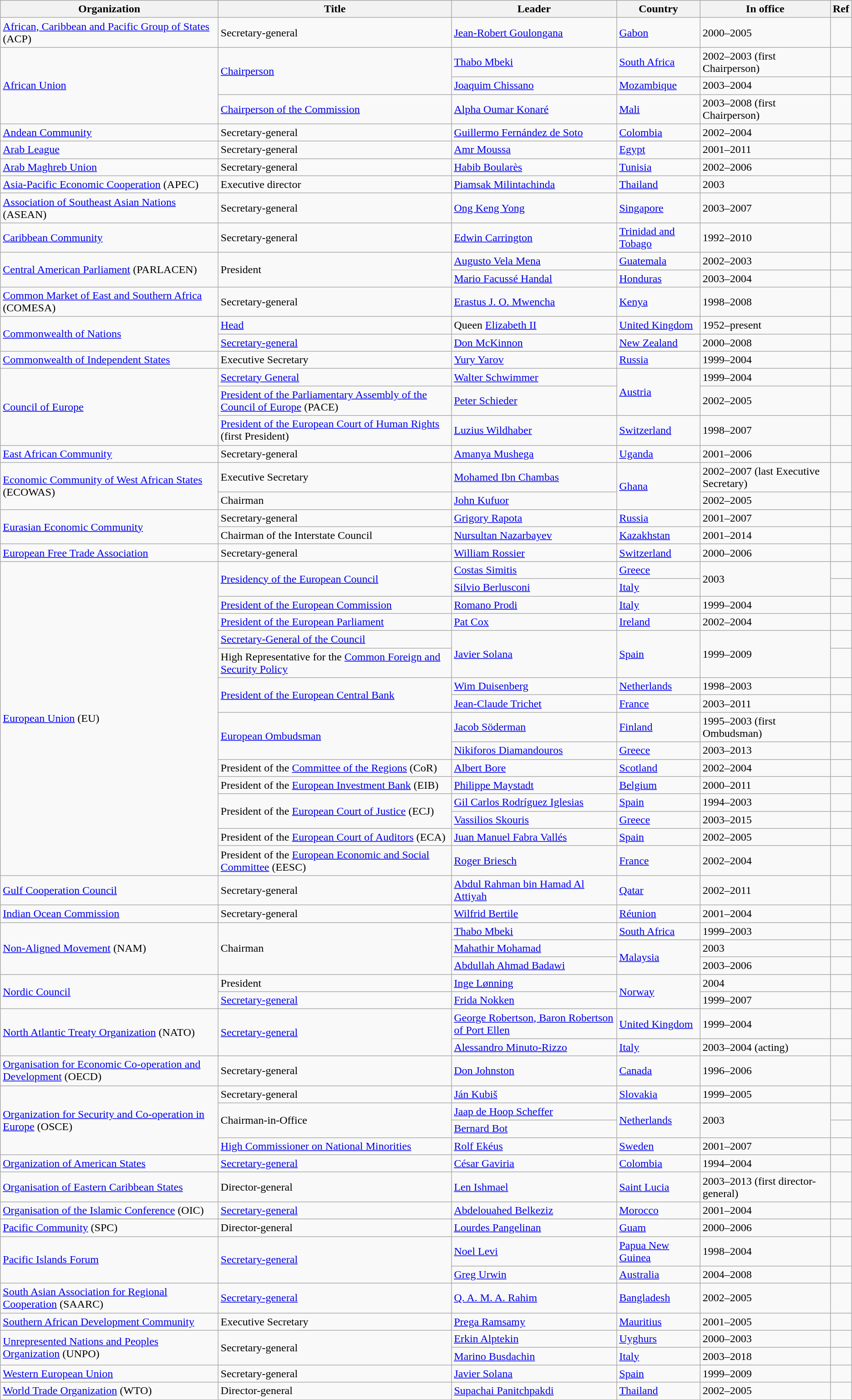<table class="wikitable unsortable">
<tr>
<th>Organization</th>
<th>Title</th>
<th>Leader</th>
<th>Country</th>
<th>In office</th>
<th>Ref</th>
</tr>
<tr>
<td><a href='#'>African, Caribbean and Pacific Group of States</a> (ACP)</td>
<td>Secretary-general</td>
<td><a href='#'>Jean-Robert Goulongana</a></td>
<td><a href='#'>Gabon</a></td>
<td>2000–2005</td>
<td></td>
</tr>
<tr>
<td rowspan="3"><a href='#'>African Union</a></td>
<td rowspan="2"><a href='#'>Chairperson</a></td>
<td><a href='#'>Thabo Mbeki</a></td>
<td><a href='#'>South Africa</a></td>
<td>2002–2003 (first Chairperson)</td>
<td></td>
</tr>
<tr>
<td><a href='#'>Joaquim Chissano</a></td>
<td><a href='#'>Mozambique</a></td>
<td>2003–2004</td>
<td></td>
</tr>
<tr>
<td><a href='#'>Chairperson of the Commission</a></td>
<td><a href='#'>Alpha Oumar Konaré</a></td>
<td><a href='#'>Mali</a></td>
<td>2003–2008 (first Chairperson)</td>
<td></td>
</tr>
<tr>
<td><a href='#'>Andean Community</a></td>
<td>Secretary-general</td>
<td><a href='#'>Guillermo Fernández de Soto</a></td>
<td><a href='#'>Colombia</a></td>
<td>2002–2004</td>
<td></td>
</tr>
<tr>
<td><a href='#'>Arab League</a></td>
<td>Secretary-general</td>
<td><a href='#'>Amr Moussa</a></td>
<td><a href='#'>Egypt</a></td>
<td>2001–2011</td>
<td></td>
</tr>
<tr>
<td><a href='#'>Arab Maghreb Union</a></td>
<td>Secretary-general</td>
<td><a href='#'>Habib Boularès</a></td>
<td><a href='#'>Tunisia</a></td>
<td>2002–2006</td>
<td></td>
</tr>
<tr>
<td><a href='#'>Asia-Pacific Economic Cooperation</a> (APEC)</td>
<td>Executive director</td>
<td><a href='#'>Piamsak Milintachinda</a></td>
<td><a href='#'>Thailand</a></td>
<td>2003</td>
<td></td>
</tr>
<tr>
<td><a href='#'>Association of Southeast Asian Nations</a> (ASEAN)</td>
<td>Secretary-general</td>
<td><a href='#'>Ong Keng Yong</a></td>
<td><a href='#'>Singapore</a></td>
<td>2003–2007</td>
<td></td>
</tr>
<tr>
<td><a href='#'>Caribbean Community</a></td>
<td>Secretary-general</td>
<td><a href='#'>Edwin Carrington</a></td>
<td><a href='#'>Trinidad and Tobago</a></td>
<td>1992–2010</td>
<td></td>
</tr>
<tr>
<td rowspan="2"><a href='#'>Central American Parliament</a> (PARLACEN)</td>
<td rowspan="2">President</td>
<td><a href='#'>Augusto Vela Mena</a></td>
<td><a href='#'>Guatemala</a></td>
<td>2002–2003</td>
<td></td>
</tr>
<tr>
<td><a href='#'>Mario Facussé Handal</a></td>
<td><a href='#'>Honduras</a></td>
<td>2003–2004</td>
<td></td>
</tr>
<tr>
<td><a href='#'>Common Market of East and Southern Africa</a> (COMESA)</td>
<td>Secretary-general</td>
<td><a href='#'>Erastus J. O. Mwencha</a></td>
<td><a href='#'>Kenya</a></td>
<td>1998–2008</td>
<td></td>
</tr>
<tr>
<td rowspan="2"><a href='#'>Commonwealth of Nations</a></td>
<td><a href='#'>Head</a></td>
<td>Queen <a href='#'>Elizabeth II</a></td>
<td><a href='#'>United Kingdom</a></td>
<td>1952–present</td>
<td></td>
</tr>
<tr>
<td><a href='#'>Secretary-general</a></td>
<td><a href='#'>Don McKinnon</a></td>
<td><a href='#'>New Zealand</a></td>
<td>2000–2008</td>
<td></td>
</tr>
<tr>
<td><a href='#'>Commonwealth of Independent States</a></td>
<td>Executive Secretary</td>
<td><a href='#'>Yury Yarov</a></td>
<td><a href='#'>Russia</a></td>
<td>1999–2004</td>
<td></td>
</tr>
<tr>
<td rowspan="3"><a href='#'>Council of Europe</a></td>
<td><a href='#'>Secretary General</a></td>
<td><a href='#'>Walter Schwimmer</a></td>
<td rowspan="2"><a href='#'>Austria</a></td>
<td>1999–2004</td>
<td></td>
</tr>
<tr>
<td><a href='#'>President of the Parliamentary Assembly of the Council of Europe</a> (PACE)</td>
<td><a href='#'>Peter Schieder</a></td>
<td>2002–2005</td>
<td></td>
</tr>
<tr>
<td><a href='#'>President of the European Court of Human Rights</a> (first President)</td>
<td><a href='#'>Luzius Wildhaber</a></td>
<td><a href='#'>Switzerland</a></td>
<td>1998–2007</td>
<td></td>
</tr>
<tr>
<td><a href='#'>East African Community</a></td>
<td>Secretary-general</td>
<td><a href='#'>Amanya Mushega</a></td>
<td><a href='#'>Uganda</a></td>
<td>2001–2006</td>
<td></td>
</tr>
<tr>
<td rowspan="2"><a href='#'>Economic Community of West African States</a> (ECOWAS)</td>
<td>Executive Secretary</td>
<td><a href='#'>Mohamed Ibn Chambas</a></td>
<td rowspan="2"><a href='#'>Ghana</a></td>
<td>2002–2007 (last Executive Secretary)</td>
<td></td>
</tr>
<tr>
<td>Chairman</td>
<td><a href='#'>John Kufuor</a></td>
<td>2002–2005</td>
<td></td>
</tr>
<tr>
<td rowspan="2"><a href='#'>Eurasian Economic Community</a></td>
<td>Secretary-general</td>
<td><a href='#'>Grigory Rapota</a></td>
<td><a href='#'>Russia</a></td>
<td>2001–2007</td>
<td></td>
</tr>
<tr>
<td>Chairman of the Interstate Council</td>
<td><a href='#'>Nursultan Nazarbayev</a></td>
<td><a href='#'>Kazakhstan</a></td>
<td>2001–2014</td>
<td></td>
</tr>
<tr>
<td><a href='#'>European Free Trade Association</a></td>
<td>Secretary-general</td>
<td><a href='#'>William Rossier</a></td>
<td><a href='#'>Switzerland</a></td>
<td>2000–2006</td>
<td></td>
</tr>
<tr>
<td rowspan="16"><a href='#'>European Union</a> (EU)</td>
<td rowspan="2"><a href='#'>Presidency of the European Council</a></td>
<td><a href='#'>Costas Simitis</a></td>
<td><a href='#'>Greece</a></td>
<td rowspan="2">2003</td>
<td></td>
</tr>
<tr>
<td><a href='#'>Silvio Berlusconi</a></td>
<td><a href='#'>Italy</a></td>
<td></td>
</tr>
<tr>
<td><a href='#'>President of the European Commission</a></td>
<td><a href='#'>Romano Prodi</a></td>
<td><a href='#'>Italy</a></td>
<td>1999–2004</td>
<td></td>
</tr>
<tr>
<td><a href='#'>President of the European Parliament</a></td>
<td><a href='#'>Pat Cox</a></td>
<td><a href='#'>Ireland</a></td>
<td>2002–2004</td>
<td></td>
</tr>
<tr>
<td><a href='#'>Secretary-General of the Council</a></td>
<td rowspan="2"><a href='#'>Javier Solana</a></td>
<td rowspan="2"><a href='#'>Spain</a></td>
<td rowspan="2">1999–2009</td>
<td></td>
</tr>
<tr>
<td>High Representative for the <a href='#'>Common Foreign and Security Policy</a></td>
<td></td>
</tr>
<tr>
<td rowspan="2"><a href='#'>President of the European Central Bank</a></td>
<td><a href='#'>Wim Duisenberg</a></td>
<td><a href='#'>Netherlands</a></td>
<td>1998–2003</td>
<td></td>
</tr>
<tr>
<td><a href='#'>Jean-Claude Trichet</a></td>
<td><a href='#'>France</a></td>
<td>2003–2011</td>
<td></td>
</tr>
<tr>
<td rowspan="2"><a href='#'>European Ombudsman</a></td>
<td><a href='#'>Jacob Söderman</a></td>
<td><a href='#'>Finland</a></td>
<td>1995–2003 (first Ombudsman)</td>
<td></td>
</tr>
<tr>
<td><a href='#'>Nikiforos Diamandouros</a></td>
<td><a href='#'>Greece</a></td>
<td>2003–2013</td>
<td></td>
</tr>
<tr>
<td>President of the <a href='#'>Committee of the Regions</a> (CoR)</td>
<td><a href='#'>Albert Bore</a></td>
<td><a href='#'>Scotland</a></td>
<td>2002–2004</td>
<td></td>
</tr>
<tr>
<td>President of the <a href='#'>European Investment Bank</a> (EIB)</td>
<td><a href='#'>Philippe Maystadt</a></td>
<td><a href='#'>Belgium</a></td>
<td>2000–2011</td>
<td></td>
</tr>
<tr>
<td rowspan="2">President of the <a href='#'>European Court of Justice</a> (ECJ)</td>
<td><a href='#'>Gil Carlos Rodríguez Iglesias</a></td>
<td><a href='#'>Spain</a></td>
<td>1994–2003</td>
<td></td>
</tr>
<tr>
<td><a href='#'>Vassilios Skouris</a></td>
<td><a href='#'>Greece</a></td>
<td>2003–2015</td>
<td></td>
</tr>
<tr>
<td>President of the <a href='#'>European Court of Auditors</a> (ECA)</td>
<td><a href='#'>Juan Manuel Fabra Vallés</a></td>
<td><a href='#'>Spain</a></td>
<td>2002–2005</td>
<td></td>
</tr>
<tr>
<td>President of the <a href='#'>European Economic and Social Committee</a> (EESC)</td>
<td><a href='#'>Roger Briesch</a></td>
<td><a href='#'>France</a></td>
<td>2002–2004</td>
<td></td>
</tr>
<tr>
<td><a href='#'>Gulf Cooperation Council</a></td>
<td>Secretary-general</td>
<td><a href='#'>Abdul Rahman bin Hamad Al Attiyah</a></td>
<td><a href='#'>Qatar</a></td>
<td>2002–2011</td>
<td></td>
</tr>
<tr>
<td><a href='#'>Indian Ocean Commission</a></td>
<td>Secretary-general</td>
<td><a href='#'>Wilfrid Bertile</a></td>
<td><a href='#'>Réunion</a></td>
<td>2001–2004</td>
<td></td>
</tr>
<tr>
<td rowspan="3"><a href='#'>Non-Aligned Movement</a> (NAM)</td>
<td rowspan="3">Chairman</td>
<td><a href='#'>Thabo Mbeki</a></td>
<td><a href='#'>South Africa</a></td>
<td>1999–2003</td>
<td></td>
</tr>
<tr>
<td><a href='#'>Mahathir Mohamad</a></td>
<td rowspan="2"><a href='#'>Malaysia</a></td>
<td>2003</td>
<td></td>
</tr>
<tr>
<td><a href='#'>Abdullah Ahmad Badawi</a></td>
<td>2003–2006</td>
<td></td>
</tr>
<tr>
<td rowspan="2"><a href='#'>Nordic Council</a></td>
<td>President</td>
<td><a href='#'>Inge Lønning</a></td>
<td rowspan="2"><a href='#'>Norway</a></td>
<td>2004</td>
<td></td>
</tr>
<tr>
<td><a href='#'>Secretary-general</a></td>
<td><a href='#'>Frida Nokken</a></td>
<td>1999–2007</td>
<td></td>
</tr>
<tr>
<td rowspan="2"><a href='#'>North Atlantic Treaty Organization</a> (NATO)</td>
<td rowspan="2"><a href='#'>Secretary-general</a></td>
<td><a href='#'>George Robertson, Baron Robertson of Port Ellen</a></td>
<td><a href='#'>United Kingdom</a></td>
<td>1999–2004</td>
<td></td>
</tr>
<tr>
<td><a href='#'>Alessandro Minuto-Rizzo</a></td>
<td><a href='#'>Italy</a></td>
<td>2003–2004 (acting)</td>
<td></td>
</tr>
<tr>
<td><a href='#'>Organisation for Economic Co-operation and Development</a> (OECD)</td>
<td>Secretary-general</td>
<td><a href='#'>Don Johnston</a></td>
<td><a href='#'>Canada</a></td>
<td>1996–2006</td>
<td></td>
</tr>
<tr>
<td rowspan="4"><a href='#'>Organization for Security and Co-operation in Europe</a> (OSCE)</td>
<td>Secretary-general</td>
<td><a href='#'>Ján Kubiš</a></td>
<td><a href='#'>Slovakia</a></td>
<td>1999–2005</td>
<td></td>
</tr>
<tr>
<td rowspan="2">Chairman-in-Office</td>
<td><a href='#'>Jaap de Hoop Scheffer</a></td>
<td rowspan="2"><a href='#'>Netherlands</a></td>
<td rowspan="2">2003</td>
<td></td>
</tr>
<tr>
<td><a href='#'>Bernard Bot</a></td>
<td></td>
</tr>
<tr>
<td><a href='#'>High Commissioner on National Minorities</a></td>
<td><a href='#'>Rolf Ekéus</a></td>
<td><a href='#'>Sweden</a></td>
<td>2001–2007</td>
<td></td>
</tr>
<tr>
<td><a href='#'>Organization of American States</a></td>
<td><a href='#'>Secretary-general</a></td>
<td><a href='#'>César Gaviria</a></td>
<td><a href='#'>Colombia</a></td>
<td>1994–2004</td>
<td></td>
</tr>
<tr>
<td><a href='#'>Organisation of Eastern Caribbean States</a></td>
<td>Director-general</td>
<td><a href='#'>Len Ishmael</a></td>
<td><a href='#'>Saint Lucia</a></td>
<td>2003–2013 (first director-general)</td>
<td></td>
</tr>
<tr>
<td><a href='#'>Organisation of the Islamic Conference</a> (OIC)</td>
<td><a href='#'>Secretary-general</a></td>
<td><a href='#'>Abdelouahed Belkeziz</a></td>
<td><a href='#'>Morocco</a></td>
<td>2001–2004</td>
<td></td>
</tr>
<tr>
<td><a href='#'>Pacific Community</a> (SPC)</td>
<td>Director-general</td>
<td><a href='#'>Lourdes Pangelinan</a></td>
<td><a href='#'>Guam</a></td>
<td>2000–2006</td>
<td></td>
</tr>
<tr>
<td rowspan="2"><a href='#'>Pacific Islands Forum</a></td>
<td rowspan="2"><a href='#'>Secretary-general</a></td>
<td><a href='#'>Noel Levi</a></td>
<td><a href='#'>Papua New Guinea</a></td>
<td>1998–2004</td>
<td></td>
</tr>
<tr>
<td><a href='#'>Greg Urwin</a></td>
<td><a href='#'>Australia</a></td>
<td>2004–2008</td>
<td></td>
</tr>
<tr>
<td><a href='#'>South Asian Association for Regional Cooperation</a> (SAARC)</td>
<td><a href='#'>Secretary-general</a></td>
<td><a href='#'>Q. A. M. A. Rahim</a></td>
<td><a href='#'>Bangladesh</a></td>
<td>2002–2005</td>
<td></td>
</tr>
<tr>
<td><a href='#'>Southern African Development Community</a></td>
<td>Executive Secretary</td>
<td><a href='#'>Prega Ramsamy</a></td>
<td><a href='#'>Mauritius</a></td>
<td>2001–2005</td>
<td></td>
</tr>
<tr>
<td rowspan="2"><a href='#'>Unrepresented Nations and Peoples Organization</a> (UNPO)</td>
<td rowspan="2">Secretary-general</td>
<td><a href='#'>Erkin Alptekin</a></td>
<td><a href='#'>Uyghurs</a></td>
<td>2000–2003</td>
<td></td>
</tr>
<tr>
<td><a href='#'>Marino Busdachin</a></td>
<td><a href='#'>Italy</a></td>
<td>2003–2018</td>
<td></td>
</tr>
<tr>
<td><a href='#'>Western European Union</a></td>
<td>Secretary-general</td>
<td><a href='#'>Javier Solana</a></td>
<td><a href='#'>Spain</a></td>
<td>1999–2009</td>
<td></td>
</tr>
<tr>
<td><a href='#'>World Trade Organization</a> (WTO)</td>
<td>Director-general</td>
<td><a href='#'>Supachai Panitchpakdi</a></td>
<td><a href='#'>Thailand</a></td>
<td>2002–2005</td>
<td></td>
</tr>
<tr>
</tr>
</table>
